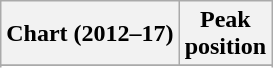<table class="wikitable sortable plainrowheaders" style="text-align:center">
<tr>
<th scope="col">Chart (2012–17)</th>
<th scope="col">Peak<br> position</th>
</tr>
<tr>
</tr>
<tr>
</tr>
<tr>
</tr>
<tr>
</tr>
<tr>
</tr>
</table>
